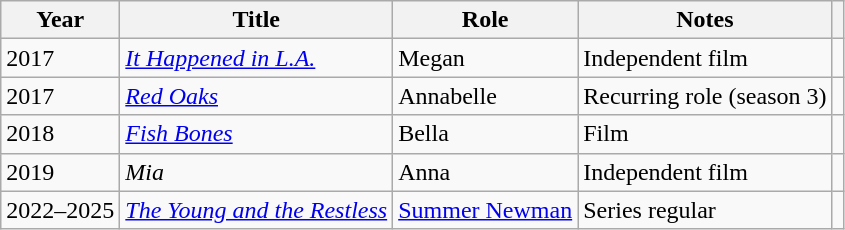<table class="wikitable sortable plainrowheaders">
<tr>
<th scope="col">Year</th>
<th scope="col">Title</th>
<th scope="col">Role</th>
<th scope="col" class="unsortable">Notes</th>
<th scope="col" class="unsortable"></th>
</tr>
<tr>
<td>2017</td>
<td><em><a href='#'>It Happened in L.A.</a></em></td>
<td>Megan</td>
<td>Independent film</td>
<td style="text-align:center;"></td>
</tr>
<tr>
<td>2017</td>
<td><em><a href='#'>Red Oaks</a></em></td>
<td>Annabelle</td>
<td>Recurring role (season 3)</td>
<td style="text-align:center;"></td>
</tr>
<tr>
<td>2018</td>
<td><em><a href='#'>Fish Bones</a></em></td>
<td>Bella</td>
<td>Film</td>
<td style="text-align:center;"></td>
</tr>
<tr>
<td>2019</td>
<td><em>Mia</em></td>
<td>Anna</td>
<td>Independent film</td>
<td style="text-align:center;"></td>
</tr>
<tr>
<td>2022–2025</td>
<td><em><a href='#'>The Young and the Restless</a></em></td>
<td><a href='#'>Summer Newman</a></td>
<td>Series regular</td>
<td style="text-align:center;"></td>
</tr>
</table>
